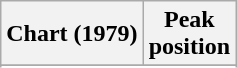<table class="wikitable sortable plainrowheaders">
<tr>
<th scope="col">Chart (1979)</th>
<th scope="col">Peak<br>position</th>
</tr>
<tr>
</tr>
<tr>
</tr>
</table>
